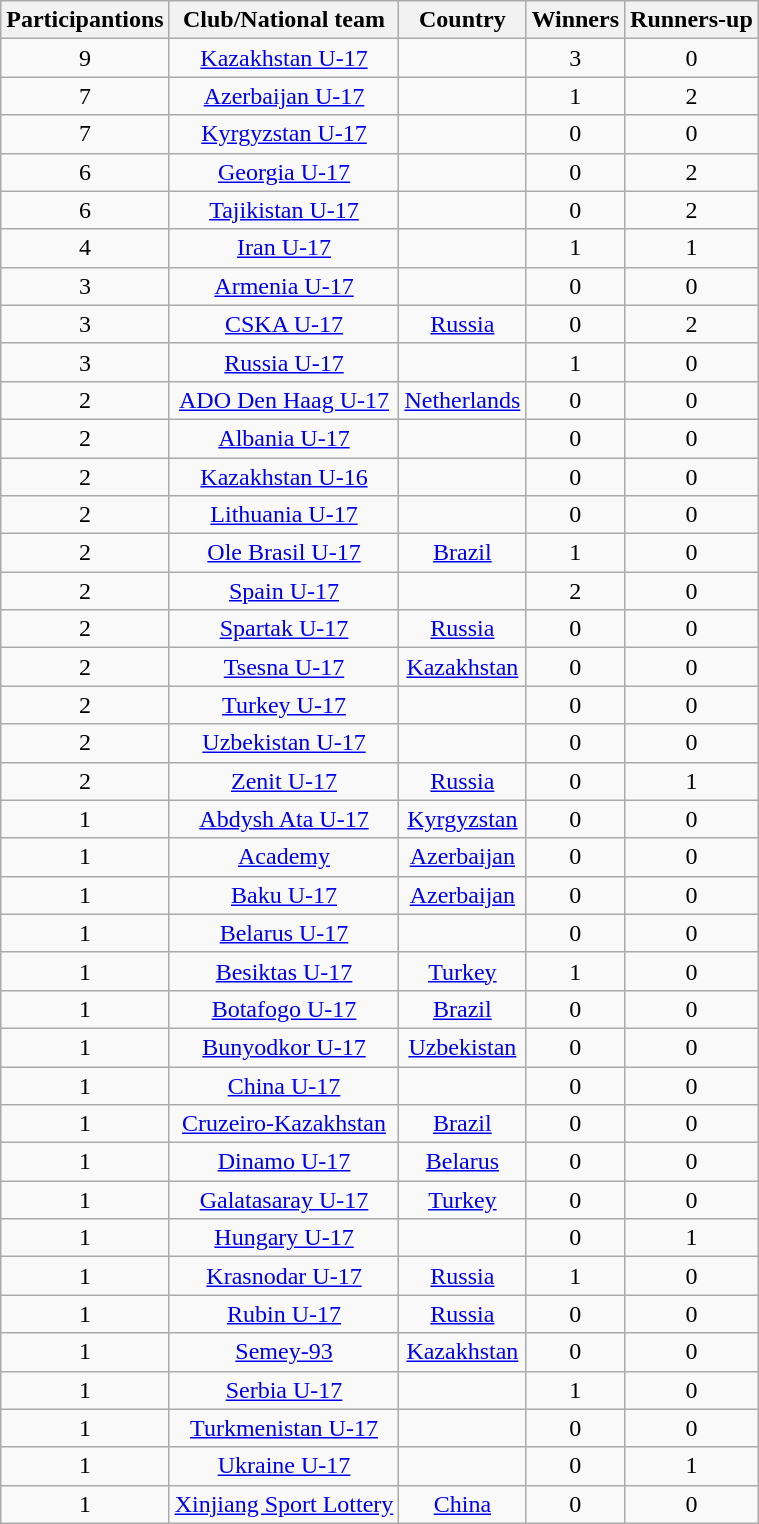<table class="wikitable sortable" style="text-align: center;">
<tr>
<th>Participantions</th>
<th>Club/National team</th>
<th>Country</th>
<th>Winners</th>
<th>Runners-up</th>
</tr>
<tr>
<td>9</td>
<td><a href='#'>Kazakhstan U-17</a></td>
<td></td>
<td>3</td>
<td>0</td>
</tr>
<tr>
<td>7</td>
<td><a href='#'>Azerbaijan U-17</a></td>
<td></td>
<td>1</td>
<td>2</td>
</tr>
<tr>
<td>7</td>
<td><a href='#'>Kyrgyzstan U-17</a></td>
<td></td>
<td>0</td>
<td>0</td>
</tr>
<tr>
<td>6</td>
<td><a href='#'>Georgia U-17</a></td>
<td></td>
<td>0</td>
<td>2</td>
</tr>
<tr>
<td>6</td>
<td><a href='#'>Tajikistan U-17</a></td>
<td></td>
<td>0</td>
<td>2</td>
</tr>
<tr>
<td>4</td>
<td><a href='#'>Iran U-17</a></td>
<td></td>
<td>1</td>
<td>1</td>
</tr>
<tr>
<td>3</td>
<td><a href='#'>Armenia U-17</a></td>
<td></td>
<td>0</td>
<td>0</td>
</tr>
<tr>
<td>3</td>
<td><a href='#'>CSKA U-17</a></td>
<td><a href='#'>Russia</a></td>
<td>0</td>
<td>2</td>
</tr>
<tr>
<td>3</td>
<td><a href='#'>Russia U-17</a></td>
<td></td>
<td>1</td>
<td>0</td>
</tr>
<tr>
<td>2</td>
<td><a href='#'>ADO Den Haag U-17</a></td>
<td><a href='#'>Netherlands</a></td>
<td>0</td>
<td>0</td>
</tr>
<tr>
<td>2</td>
<td><a href='#'>Albania U-17</a></td>
<td></td>
<td>0</td>
<td>0</td>
</tr>
<tr>
<td>2</td>
<td><a href='#'>Kazakhstan U-16</a></td>
<td></td>
<td>0</td>
<td>0</td>
</tr>
<tr>
<td>2</td>
<td><a href='#'>Lithuania U-17</a></td>
<td></td>
<td>0</td>
<td>0</td>
</tr>
<tr>
<td>2</td>
<td><a href='#'>Ole Brasil U-17</a></td>
<td><a href='#'>Brazil</a></td>
<td>1</td>
<td>0</td>
</tr>
<tr>
<td>2</td>
<td><a href='#'>Spain U-17</a></td>
<td></td>
<td>2</td>
<td>0</td>
</tr>
<tr>
<td>2</td>
<td><a href='#'>Spartak U-17</a></td>
<td><a href='#'>Russia</a></td>
<td>0</td>
<td>0</td>
</tr>
<tr>
<td>2</td>
<td><a href='#'>Tsesna U-17</a></td>
<td><a href='#'>Kazakhstan</a></td>
<td>0</td>
<td>0</td>
</tr>
<tr>
<td>2</td>
<td><a href='#'>Turkey U-17</a></td>
<td></td>
<td>0</td>
<td>0</td>
</tr>
<tr>
<td>2</td>
<td><a href='#'>Uzbekistan U-17</a></td>
<td></td>
<td>0</td>
<td>0</td>
</tr>
<tr>
<td>2</td>
<td><a href='#'>Zenit U-17</a></td>
<td><a href='#'>Russia</a></td>
<td>0</td>
<td>1</td>
</tr>
<tr>
<td>1</td>
<td><a href='#'>Abdysh Ata U-17</a></td>
<td><a href='#'>Kyrgyzstan</a></td>
<td>0</td>
<td>0</td>
</tr>
<tr>
<td>1</td>
<td><a href='#'>Academy</a></td>
<td><a href='#'>Azerbaijan</a></td>
<td>0</td>
<td>0</td>
</tr>
<tr>
<td>1</td>
<td><a href='#'>Baku U-17</a></td>
<td><a href='#'>Azerbaijan</a></td>
<td>0</td>
<td>0</td>
</tr>
<tr>
<td>1</td>
<td><a href='#'>Belarus U-17</a></td>
<td></td>
<td>0</td>
<td>0</td>
</tr>
<tr>
<td>1</td>
<td><a href='#'>Besiktas U-17</a></td>
<td><a href='#'>Turkey</a></td>
<td>1</td>
<td>0</td>
</tr>
<tr>
<td>1</td>
<td><a href='#'>Botafogo U-17</a></td>
<td><a href='#'>Brazil</a></td>
<td>0</td>
<td>0</td>
</tr>
<tr>
<td>1</td>
<td><a href='#'>Bunyodkor U-17</a></td>
<td><a href='#'>Uzbekistan</a></td>
<td>0</td>
<td>0</td>
</tr>
<tr>
<td>1</td>
<td><a href='#'>China U-17</a></td>
<td></td>
<td>0</td>
<td>0</td>
</tr>
<tr>
<td>1</td>
<td><a href='#'>Cruzeiro-Kazakhstan</a></td>
<td><a href='#'>Brazil</a></td>
<td>0</td>
<td>0</td>
</tr>
<tr>
<td>1</td>
<td><a href='#'>Dinamo U-17</a></td>
<td><a href='#'>Belarus</a></td>
<td>0</td>
<td>0</td>
</tr>
<tr>
<td>1</td>
<td><a href='#'>Galatasaray U-17</a></td>
<td><a href='#'>Turkey</a></td>
<td>0</td>
<td>0</td>
</tr>
<tr>
<td>1</td>
<td><a href='#'>Hungary U-17</a></td>
<td></td>
<td>0</td>
<td>1</td>
</tr>
<tr>
<td>1</td>
<td><a href='#'>Krasnodar U-17</a></td>
<td><a href='#'>Russia</a></td>
<td>1</td>
<td>0</td>
</tr>
<tr>
<td>1</td>
<td><a href='#'>Rubin U-17</a></td>
<td><a href='#'>Russia</a></td>
<td>0</td>
<td>0</td>
</tr>
<tr>
<td>1</td>
<td><a href='#'>Semey-93</a></td>
<td><a href='#'>Kazakhstan</a></td>
<td>0</td>
<td>0</td>
</tr>
<tr>
<td>1</td>
<td><a href='#'>Serbia U-17</a></td>
<td></td>
<td>1</td>
<td>0</td>
</tr>
<tr>
<td>1</td>
<td><a href='#'>Turkmenistan U-17</a></td>
<td></td>
<td>0</td>
<td>0</td>
</tr>
<tr>
<td>1</td>
<td><a href='#'>Ukraine U-17</a></td>
<td></td>
<td>0</td>
<td>1</td>
</tr>
<tr>
<td>1</td>
<td><a href='#'>Xinjiang Sport Lottery</a></td>
<td><a href='#'>China</a></td>
<td>0</td>
<td>0</td>
</tr>
</table>
